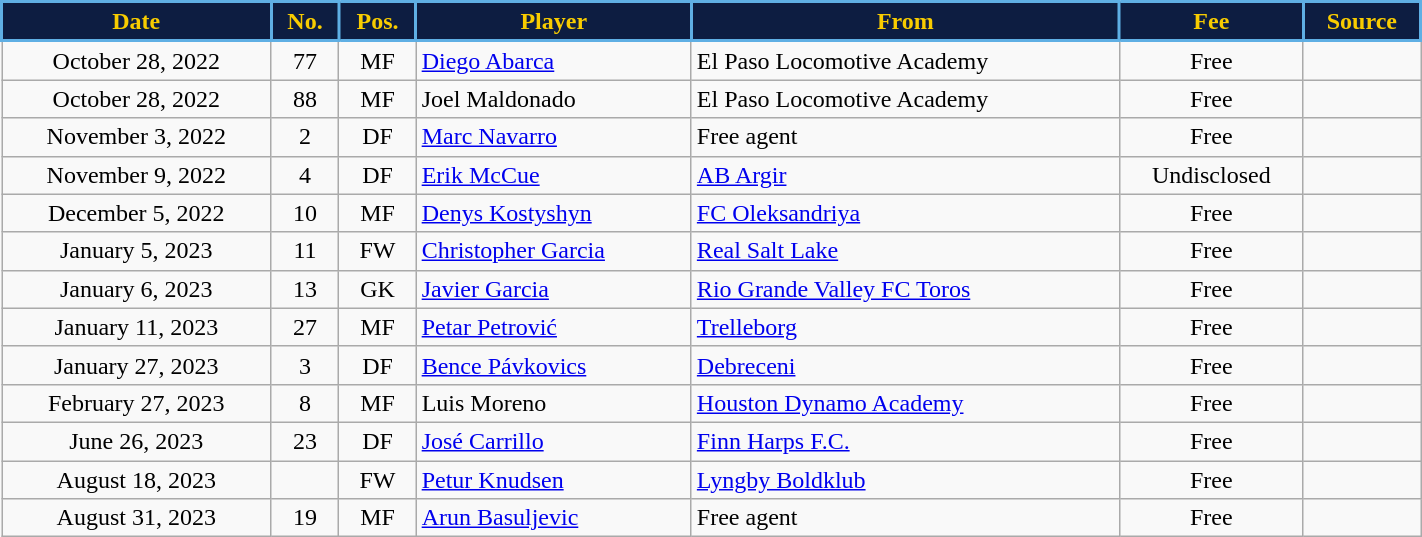<table class="wikitable plainrowheaders sortable" sortable" style="text-align:center;width:75%;">
<tr>
<th style="background:#0D1D41; color:#F8CC00; border:2px solid #5FAFE4;" scope="col">Date</th>
<th style="background:#0D1D41; color:#F8CC00; border:2px solid #5FAFE4;" scope="col">No.</th>
<th style="background:#0D1D41; color:#F8CC00; border:2px solid #5FAFE4;" scope="col">Pos.</th>
<th style="background:#0D1D41; color:#F8CC00; border:2px solid #5FAFE4;" scope="col">Player</th>
<th style="background:#0D1D41; color:#F8CC00; border:2px solid #5FAFE4;" scope="col">From</th>
<th style="background:#0D1D41; color:#F8CC00; border:2px solid #5FAFE4;" scope="col">Fee</th>
<th style="background:#0D1D41; color:#F8CC00; border:2px solid #5FAFE4;" scope="col">Source</th>
</tr>
<tr>
<td>October 28, 2022</td>
<td>77</td>
<td>MF</td>
<td align=left> <a href='#'>Diego Abarca</a></td>
<td align=left> El Paso Locomotive Academy</td>
<td>Free</td>
<td></td>
</tr>
<tr>
<td>October 28, 2022</td>
<td>88</td>
<td>MF</td>
<td align=left> Joel Maldonado</td>
<td align=left> El Paso Locomotive Academy</td>
<td>Free</td>
<td></td>
</tr>
<tr>
<td>November 3, 2022</td>
<td>2</td>
<td>DF</td>
<td align=left> <a href='#'>Marc Navarro</a></td>
<td align=left>Free agent</td>
<td>Free</td>
<td></td>
</tr>
<tr>
<td>November 9, 2022</td>
<td>4</td>
<td>DF</td>
<td align=left> <a href='#'>Erik McCue</a></td>
<td align=left> <a href='#'>AB Argir</a></td>
<td>Undisclosed</td>
<td></td>
</tr>
<tr>
<td>December 5, 2022</td>
<td>10</td>
<td>MF</td>
<td align=left> <a href='#'>Denys Kostyshyn</a></td>
<td align=left> <a href='#'>FC Oleksandriya</a></td>
<td>Free</td>
<td></td>
</tr>
<tr>
<td>January 5, 2023</td>
<td>11</td>
<td>FW</td>
<td align=left> <a href='#'>Christopher Garcia</a></td>
<td align=left> <a href='#'>Real Salt Lake</a></td>
<td>Free</td>
<td></td>
</tr>
<tr>
<td>January 6, 2023</td>
<td>13</td>
<td>GK</td>
<td align=left> <a href='#'>Javier Garcia</a></td>
<td align=left> <a href='#'>Rio Grande Valley FC Toros</a></td>
<td>Free</td>
<td></td>
</tr>
<tr>
<td>January 11, 2023</td>
<td>27</td>
<td>MF</td>
<td align=left> <a href='#'>Petar Petrović</a></td>
<td align=left> <a href='#'>Trelleborg</a></td>
<td>Free</td>
<td></td>
</tr>
<tr>
<td>January 27, 2023</td>
<td>3</td>
<td>DF</td>
<td align=left> <a href='#'>Bence Pávkovics</a></td>
<td align=left> <a href='#'>Debreceni</a></td>
<td>Free</td>
<td></td>
</tr>
<tr>
<td>February 27, 2023</td>
<td>8</td>
<td>MF</td>
<td align=left> Luis Moreno</td>
<td align=left> <a href='#'>Houston Dynamo Academy</a></td>
<td>Free</td>
<td></td>
</tr>
<tr>
<td>June 26, 2023</td>
<td>23</td>
<td>DF</td>
<td align=left> <a href='#'>José Carrillo</a></td>
<td align=left> <a href='#'>Finn Harps F.C.</a></td>
<td>Free</td>
<td></td>
</tr>
<tr>
<td>August 18, 2023</td>
<td></td>
<td>FW</td>
<td align=left> <a href='#'>Petur Knudsen</a></td>
<td align=left> <a href='#'>Lyngby Boldklub</a></td>
<td>Free</td>
<td></td>
</tr>
<tr>
<td>August 31, 2023</td>
<td>19</td>
<td>MF</td>
<td align=left> <a href='#'>Arun Basuljevic</a></td>
<td align=left>Free agent</td>
<td>Free</td>
<td></td>
</tr>
</table>
